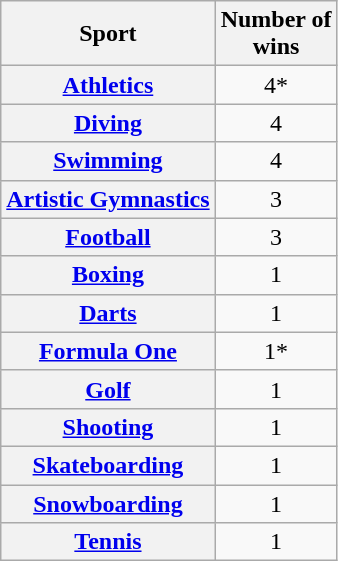<table class="wikitable plainrowheaders sortable">
<tr>
<th scope=col>Sport</th>
<th scope=col>Number of<br>wins</th>
</tr>
<tr>
<th scope=row><a href='#'>Athletics</a></th>
<td align=center>4*</td>
</tr>
<tr>
<th scope=row><a href='#'>Diving</a></th>
<td align=center>4</td>
</tr>
<tr>
<th scope=row><a href='#'>Swimming</a></th>
<td align=center>4</td>
</tr>
<tr>
<th scope=row><a href='#'>Artistic Gymnastics</a></th>
<td align=center>3</td>
</tr>
<tr>
<th scope=row><a href='#'>Football</a></th>
<td align=center>3</td>
</tr>
<tr>
<th scope=row><a href='#'>Boxing</a></th>
<td align=center>1</td>
</tr>
<tr>
<th scope=row><a href='#'>Darts</a></th>
<td align=center>1</td>
</tr>
<tr>
<th scope=row><a href='#'>Formula One</a></th>
<td align=center>1*</td>
</tr>
<tr>
<th scope=row><a href='#'>Golf</a></th>
<td align=center>1</td>
</tr>
<tr>
<th scope=row><a href='#'>Shooting</a></th>
<td align=center>1</td>
</tr>
<tr>
<th scope=row><a href='#'>Skateboarding</a></th>
<td align=center>1</td>
</tr>
<tr>
<th scope=row><a href='#'>Snowboarding</a></th>
<td align=center>1</td>
</tr>
<tr>
<th scope=row><a href='#'>Tennis</a></th>
<td align=center>1</td>
</tr>
</table>
